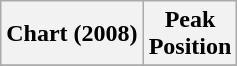<table class="wikitable plainrowheaders" style="text-align: center;">
<tr>
<th scope="col">Chart (2008)</th>
<th scope="col">Peak<br>Position</th>
</tr>
<tr>
</tr>
</table>
